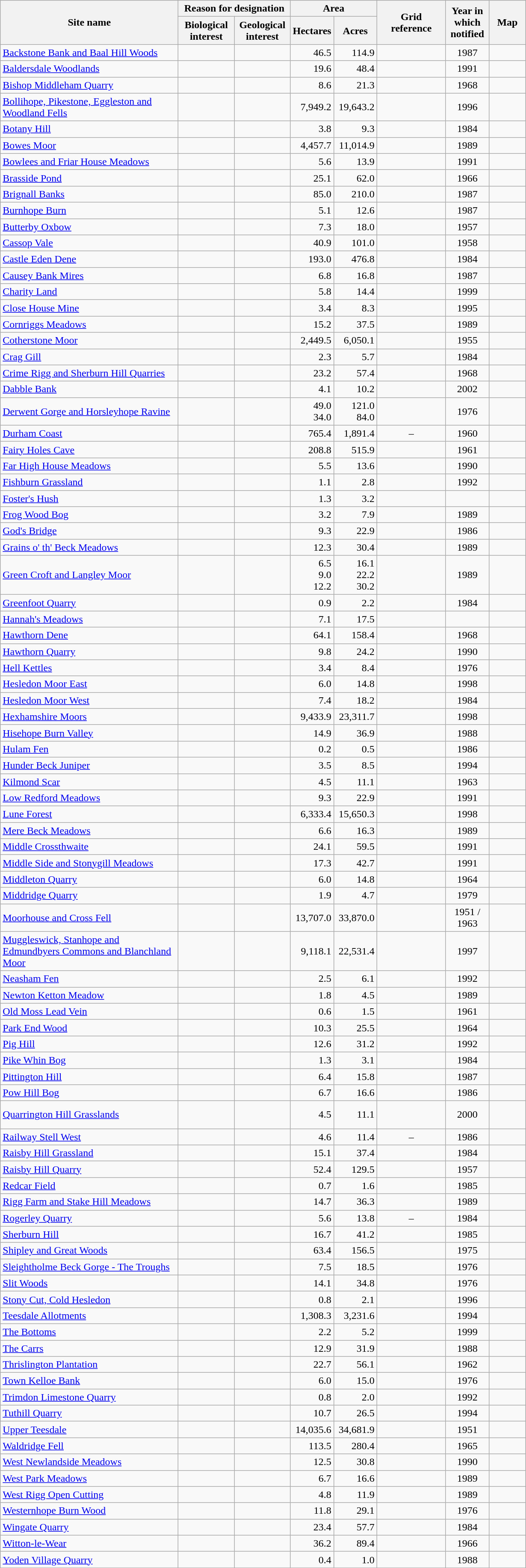<table class="wikitable sortable">
<tr>
<th width="270" rowspan="2">Site name</th>
<th width="160" colspan="2">Reason for designation</th>
<th width="120" colspan="2">Area</th>
<th width="100" rowspan="2">Grid reference</th>
<th width="60" rowspan="2">Year in which notified</th>
<th width="50" rowspan="2">Map</th>
</tr>
<tr>
<th width="80">Biological interest</th>
<th width="80">Geological interest</th>
<th width="60">Hectares</th>
<th width="60">Acres</th>
</tr>
<tr>
<td><a href='#'>Backstone Bank and Baal Hill Woods</a></td>
<td align="center"></td>
<td></td>
<td align="right">46.5</td>
<td align="right">114.9</td>
<td align="center"></td>
<td align="center">1987</td>
<td align="center"></td>
</tr>
<tr>
<td><a href='#'>Baldersdale Woodlands</a></td>
<td align="center"></td>
<td></td>
<td align="right">19.6</td>
<td align="right">48.4</td>
<td align="center"></td>
<td align="center">1991</td>
<td align="center"></td>
</tr>
<tr>
<td><a href='#'>Bishop Middleham Quarry</a></td>
<td align="center"></td>
<td></td>
<td align="right">8.6</td>
<td align="right">21.3</td>
<td align="center"></td>
<td align="center">1968</td>
<td align="center"></td>
</tr>
<tr>
<td><a href='#'>Bollihope, Pikestone, Eggleston and Woodland Fells</a></td>
<td align="center"></td>
<td></td>
<td align="right">7,949.2</td>
<td align="right">19,643.2</td>
<td align="center"></td>
<td align="center">1996</td>
<td align="center"></td>
</tr>
<tr>
<td><a href='#'>Botany Hill</a></td>
<td></td>
<td align="center"></td>
<td align="right">3.8</td>
<td align="right">9.3</td>
<td align="center"></td>
<td align="center">1984</td>
<td align="center"></td>
</tr>
<tr>
<td><a href='#'>Bowes Moor</a></td>
<td align="center"></td>
<td></td>
<td align="right">4,457.7</td>
<td align="right">11,014.9</td>
<td align="center"></td>
<td align="center">1989</td>
<td align="center"></td>
</tr>
<tr>
<td><a href='#'>Bowlees and Friar House Meadows</a></td>
<td align="center"></td>
<td></td>
<td align="right">5.6</td>
<td align="right">13.9</td>
<td align="center"><br></td>
<td align="center">1991</td>
<td align="center"></td>
</tr>
<tr>
<td><a href='#'>Brasside Pond</a></td>
<td align="center"></td>
<td></td>
<td align="right">25.1</td>
<td align="right">62.0</td>
<td align="center"></td>
<td align="center">1966</td>
<td align="center"></td>
</tr>
<tr>
<td><a href='#'>Brignall Banks</a></td>
<td align="center"></td>
<td></td>
<td align="right">85.0</td>
<td align="right">210.0</td>
<td align="center"></td>
<td align="center">1987</td>
<td align="center"></td>
</tr>
<tr>
<td><a href='#'>Burnhope Burn</a></td>
<td align="center"></td>
<td></td>
<td align="right">5.1</td>
<td align="right">12.6</td>
<td align="center"></td>
<td align="center">1987</td>
<td align="center"></td>
</tr>
<tr>
<td><a href='#'>Butterby Oxbow</a></td>
<td align="center"></td>
<td></td>
<td align="right">7.3</td>
<td align="right">18.0</td>
<td align="center"></td>
<td align="center">1957</td>
<td align="center"></td>
</tr>
<tr>
<td><a href='#'>Cassop Vale</a></td>
<td align="center"></td>
<td></td>
<td align="right">40.9</td>
<td align="right">101.0</td>
<td align="center"></td>
<td align="center">1958</td>
<td align="center"></td>
</tr>
<tr>
<td><a href='#'>Castle Eden Dene</a></td>
<td align="center"></td>
<td></td>
<td align="right">193.0</td>
<td align="right">476.8</td>
<td align="center"></td>
<td align="center">1984</td>
<td align="center"></td>
</tr>
<tr>
<td><a href='#'>Causey Bank Mires</a></td>
<td align="center"></td>
<td></td>
<td align="right">6.8</td>
<td align="right">16.8</td>
<td align="center"></td>
<td align="center">1987</td>
<td align="center"></td>
</tr>
<tr>
<td><a href='#'>Charity Land</a></td>
<td align="center"></td>
<td></td>
<td align="right">5.8</td>
<td align="right">14.4</td>
<td align="center"></td>
<td align="center">1999</td>
<td align="center"></td>
</tr>
<tr>
<td><a href='#'>Close House Mine</a></td>
<td></td>
<td align="center"></td>
<td align="right">3.4</td>
<td align="right">8.3</td>
<td align="center"></td>
<td align="center">1995</td>
<td align="center"></td>
</tr>
<tr>
<td><a href='#'>Cornriggs Meadows</a></td>
<td align="center"></td>
<td></td>
<td align="right">15.2</td>
<td align="right">37.5</td>
<td align="center"></td>
<td align="center">1989</td>
<td align="center"></td>
</tr>
<tr>
<td><a href='#'>Cotherstone Moor</a></td>
<td align="center"></td>
<td></td>
<td align="right">2,449.5</td>
<td align="right">6,050.1</td>
<td align="center"></td>
<td align="center">1955</td>
<td align="center"></td>
</tr>
<tr>
<td><a href='#'>Crag Gill</a></td>
<td></td>
<td align="center"></td>
<td align="right">2.3</td>
<td align="right">5.7</td>
<td align="center"></td>
<td align="center">1984</td>
<td align="center"></td>
</tr>
<tr>
<td><a href='#'>Crime Rigg and Sherburn Hill Quarries</a></td>
<td></td>
<td align="center"></td>
<td align="right">23.2</td>
<td align="right">57.4</td>
<td align="center"></td>
<td align="center">1968</td>
<td align="center"></td>
</tr>
<tr>
<td><a href='#'>Dabble Bank</a></td>
<td align="center"></td>
<td></td>
<td align="right">4.1</td>
<td align="right">10.2</td>
<td align="center"></td>
<td align="center">2002</td>
<td align="center"></td>
</tr>
<tr>
<td><a href='#'>Derwent Gorge and Horsleyhope Ravine</a> </td>
<td align="center"></td>
<td></td>
<td align="right">49.0<br>34.0</td>
<td align="right">121.0<br>84.0</td>
<td align="center"><br></td>
<td align="center">1976</td>
<td align="center"></td>
</tr>
<tr>
<td><a href='#'>Durham Coast</a> </td>
<td align="center"></td>
<td align="center"></td>
<td align="right">765.4</td>
<td align="right">1,891.4</td>
<td align="center"> – </td>
<td align="center">1960</td>
<td align="center"></td>
</tr>
<tr>
<td><a href='#'>Fairy Holes Cave</a></td>
<td></td>
<td align="center"></td>
<td align="right">208.8</td>
<td align="right">515.9</td>
<td align="center"></td>
<td align="center">1961</td>
<td align="center"></td>
</tr>
<tr>
<td><a href='#'>Far High House Meadows</a></td>
<td align="center"></td>
<td></td>
<td align="right">5.5</td>
<td align="right">13.6</td>
<td align="center"></td>
<td align="center">1990</td>
<td align="center"></td>
</tr>
<tr>
<td><a href='#'>Fishburn Grassland</a></td>
<td align="center"></td>
<td></td>
<td align="right">1.1</td>
<td align="right">2.8</td>
<td align="center"></td>
<td align="center">1992</td>
<td align="center"></td>
</tr>
<tr>
<td><a href='#'>Foster's Hush</a></td>
<td></td>
<td align="center"></td>
<td align="right">1.3</td>
<td align="right">3.2</td>
<td align="center"></td>
<td></td>
<td align="center"></td>
</tr>
<tr>
<td><a href='#'>Frog Wood Bog</a></td>
<td align="center"></td>
<td></td>
<td align="right">3.2</td>
<td align="right">7.9</td>
<td align="center"></td>
<td align="center">1989</td>
<td align="center"></td>
</tr>
<tr>
<td><a href='#'>God's Bridge</a></td>
<td></td>
<td align="center"></td>
<td align="right">9.3</td>
<td align="right">22.9</td>
<td align="center"></td>
<td align="center">1986</td>
<td align="center"></td>
</tr>
<tr>
<td><a href='#'>Grains o' th' Beck Meadows</a></td>
<td align="center"></td>
<td></td>
<td align="right">12.3</td>
<td align="right">30.4</td>
<td align="center"></td>
<td align="center">1989</td>
<td align="center"></td>
</tr>
<tr>
<td><a href='#'>Green Croft and Langley Moor</a></td>
<td align="center"></td>
<td></td>
<td align="right">6.5<br>9.0<br>12.2</td>
<td align="right">16.1<br>22.2<br>30.2</td>
<td align="center"><br><br></td>
<td align="center">1989</td>
<td align="center"></td>
</tr>
<tr>
<td><a href='#'>Greenfoot Quarry</a></td>
<td></td>
<td align="center"></td>
<td align="right">0.9</td>
<td align="right">2.2</td>
<td align="center"></td>
<td align="center">1984</td>
<td align="center"></td>
</tr>
<tr>
<td><a href='#'>Hannah's Meadows</a></td>
<td align="center"></td>
<td></td>
<td align="right">7.1</td>
<td align="right">17.5</td>
<td align="center"></td>
<td></td>
<td align="center"></td>
</tr>
<tr>
<td><a href='#'>Hawthorn Dene</a></td>
<td align="center"></td>
<td></td>
<td align="right">64.1</td>
<td align="right">158.4</td>
<td align="center"></td>
<td align="center">1968</td>
<td align="center"></td>
</tr>
<tr>
<td><a href='#'>Hawthorn Quarry</a></td>
<td></td>
<td align="center"></td>
<td align="right">9.8</td>
<td align="right">24.2</td>
<td align="center"></td>
<td align="center">1990</td>
<td align="center"></td>
</tr>
<tr>
<td><a href='#'>Hell Kettles</a></td>
<td align="center"></td>
<td></td>
<td align="right">3.4</td>
<td align="right">8.4</td>
<td align="center"></td>
<td align="center">1976</td>
<td align="center"></td>
</tr>
<tr>
<td><a href='#'>Hesledon Moor East</a></td>
<td align="center"></td>
<td></td>
<td align="right">6.0</td>
<td align="right">14.8</td>
<td align="center"></td>
<td align="center">1998</td>
<td align="center"></td>
</tr>
<tr>
<td><a href='#'>Hesledon Moor West</a></td>
<td align="center"></td>
<td></td>
<td align="right">7.4</td>
<td align="right">18.2</td>
<td align="center"></td>
<td align="center">1984</td>
<td align="center"></td>
</tr>
<tr>
<td><a href='#'>Hexhamshire Moors</a> </td>
<td align="center"></td>
<td></td>
<td align="right">9,433.9</td>
<td align="right">23,311.7</td>
<td align="center"></td>
<td align="center">1998</td>
<td align="center"></td>
</tr>
<tr>
<td><a href='#'>Hisehope Burn Valley</a></td>
<td align="center"></td>
<td></td>
<td align="right">14.9</td>
<td align="right">36.9</td>
<td align="center"><br> </td>
<td align="center">1988</td>
<td align="center"></td>
</tr>
<tr>
<td><a href='#'>Hulam Fen</a></td>
<td align="center"></td>
<td></td>
<td align="right">0.2</td>
<td align="right">0.5</td>
<td align="center"></td>
<td align="center">1986</td>
<td align="center"></td>
</tr>
<tr>
<td><a href='#'>Hunder Beck Juniper</a></td>
<td align="center"></td>
<td></td>
<td align="right">3.5</td>
<td align="right">8.5</td>
<td align="center"></td>
<td align="center">1994</td>
<td align="center"></td>
</tr>
<tr>
<td><a href='#'>Kilmond Scar</a></td>
<td align="center"></td>
<td></td>
<td align="right">4.5</td>
<td align="right">11.1</td>
<td align="center"></td>
<td align="center">1963</td>
<td align="center"></td>
</tr>
<tr>
<td><a href='#'>Low Redford Meadows</a></td>
<td align="center"></td>
<td></td>
<td align="right">9.3</td>
<td align="right">22.9</td>
<td align="center"><br></td>
<td align="center">1991</td>
<td align="center"></td>
</tr>
<tr>
<td><a href='#'>Lune Forest</a></td>
<td align="center"></td>
<td></td>
<td align="right">6,333.4</td>
<td align="right">15,650.3</td>
<td align="center"></td>
<td align="center">1998</td>
<td align="center"></td>
</tr>
<tr>
<td><a href='#'>Mere Beck Meadows</a></td>
<td align="center"></td>
<td></td>
<td align="right">6.6</td>
<td align="right">16.3</td>
<td align="center"></td>
<td align="center">1989</td>
<td align="center"></td>
</tr>
<tr>
<td><a href='#'>Middle Crossthwaite</a></td>
<td align="center"></td>
<td></td>
<td align="right">24.1</td>
<td align="right">59.5</td>
<td align="center"></td>
<td align="center">1991</td>
<td align="center"></td>
</tr>
<tr>
<td><a href='#'>Middle Side and Stonygill Meadows</a></td>
<td align="center"></td>
<td></td>
<td align="right">17.3</td>
<td align="right">42.7</td>
<td align="center"><br></td>
<td align="center">1991</td>
<td align="center"></td>
</tr>
<tr>
<td><a href='#'>Middleton Quarry</a></td>
<td align="center"></td>
<td></td>
<td align="right">6.0</td>
<td align="right">14.8</td>
<td align="center"></td>
<td align="center">1964</td>
<td align="center"></td>
</tr>
<tr>
<td><a href='#'>Middridge Quarry</a></td>
<td></td>
<td align="center"></td>
<td align="right">1.9</td>
<td align="right">4.7</td>
<td align="center"></td>
<td align="center">1979</td>
<td align="center"></td>
</tr>
<tr>
<td><a href='#'>Moorhouse and Cross Fell</a> </td>
<td align="center"></td>
<td align="center"></td>
<td align="right">13,707.0</td>
<td align="right">33,870.0</td>
<td align="center"></td>
<td align="center">1951 / 1963</td>
<td align="center"></td>
</tr>
<tr>
<td><a href='#'>Muggleswick, Stanhope and Edmundbyers Commons and Blanchland Moor</a> </td>
<td align="center"></td>
<td></td>
<td align="right">9,118.1</td>
<td align="right">22,531.4</td>
<td align="center"><br></td>
<td align="center">1997</td>
<td align="center"></td>
</tr>
<tr>
<td><a href='#'>Neasham Fen</a></td>
<td align="center"></td>
<td></td>
<td align="right">2.5</td>
<td align="right">6.1</td>
<td align="center"></td>
<td align="center">1992</td>
<td align="center"></td>
</tr>
<tr>
<td><a href='#'>Newton Ketton Meadow</a></td>
<td align="center"></td>
<td></td>
<td align="right">1.8</td>
<td align="right">4.5</td>
<td align="center"></td>
<td align="center">1989</td>
<td align="center"></td>
</tr>
<tr>
<td><a href='#'>Old Moss Lead Vein</a></td>
<td></td>
<td align="center"></td>
<td align="right">0.6</td>
<td align="right">1.5</td>
<td align="center"></td>
<td align="center">1961</td>
<td align="center"></td>
</tr>
<tr>
<td><a href='#'>Park End Wood</a></td>
<td align="center"></td>
<td></td>
<td align="right">10.3</td>
<td align="right">25.5</td>
<td align="center"></td>
<td align="center">1964</td>
<td align="center"></td>
</tr>
<tr>
<td><a href='#'>Pig Hill</a></td>
<td align="center"></td>
<td></td>
<td align="right">12.6</td>
<td align="right">31.2</td>
<td align="center"><br></td>
<td align="center">1992</td>
<td align="center"></td>
</tr>
<tr>
<td><a href='#'>Pike Whin Bog</a></td>
<td align="center"></td>
<td></td>
<td align="right">1.3</td>
<td align="right">3.1</td>
<td align="center"></td>
<td align="center">1984</td>
<td align="center"></td>
</tr>
<tr>
<td><a href='#'>Pittington Hill</a></td>
<td align="center"></td>
<td></td>
<td align="right">6.4</td>
<td align="right">15.8</td>
<td align="center"></td>
<td align="center">1987</td>
<td align="center"></td>
</tr>
<tr>
<td><a href='#'>Pow Hill Bog</a></td>
<td align="center"></td>
<td></td>
<td align="right">6.7</td>
<td align="right">16.6</td>
<td align="center"></td>
<td align="center">1986</td>
<td align="center"></td>
</tr>
<tr>
<td><a href='#'>Quarrington Hill Grasslands</a></td>
<td align="center"></td>
<td></td>
<td align="right">4.5</td>
<td align="right">11.1</td>
<td align="center"><br><br></td>
<td align="center">2000</td>
<td align="center"></td>
</tr>
<tr>
<td><a href='#'>Railway Stell West</a></td>
<td align="center"></td>
<td></td>
<td align="right">4.6</td>
<td align="right">11.4</td>
<td align="center"> – </td>
<td align="center">1986</td>
<td align="center"></td>
</tr>
<tr>
<td><a href='#'>Raisby Hill Grassland</a></td>
<td align="center"></td>
<td></td>
<td align="right">15.1</td>
<td align="right">37.4</td>
<td align="center"></td>
<td align="center">1984</td>
<td align="center"></td>
</tr>
<tr>
<td><a href='#'>Raisby Hill Quarry</a></td>
<td></td>
<td align="center"></td>
<td align="right">52.4</td>
<td align="right">129.5</td>
<td align="center"></td>
<td align="center">1957</td>
<td align="center"></td>
</tr>
<tr>
<td><a href='#'>Redcar Field</a></td>
<td align="center"></td>
<td></td>
<td align="right">0.7</td>
<td align="right">1.6</td>
<td align="center"></td>
<td align="center">1985</td>
<td align="center"></td>
</tr>
<tr>
<td><a href='#'>Rigg Farm and Stake Hill Meadows</a></td>
<td align="center"></td>
<td></td>
<td align="right">14.7</td>
<td align="right">36.3</td>
<td align="center"></td>
<td align="center">1989</td>
<td align="center"></td>
</tr>
<tr>
<td><a href='#'>Rogerley Quarry</a></td>
<td></td>
<td align="center"></td>
<td align="right">5.6</td>
<td align="right">13.8</td>
<td align="center"> – </td>
<td align="center">1984</td>
<td align="center"></td>
</tr>
<tr>
<td><a href='#'>Sherburn Hill</a></td>
<td align="center"></td>
<td></td>
<td align="right">16.7</td>
<td align="right">41.2</td>
<td align="center"></td>
<td align="center">1985</td>
<td align="center"></td>
</tr>
<tr>
<td><a href='#'>Shipley and Great Woods</a></td>
<td align="center"></td>
<td></td>
<td align="right">63.4</td>
<td align="right">156.5</td>
<td align="center"></td>
<td align="center">1975</td>
<td align="center"></td>
</tr>
<tr>
<td><a href='#'>Sleightholme Beck Gorge - The Troughs</a></td>
<td align="center"></td>
<td align="center"></td>
<td align="right">7.5</td>
<td align="right">18.5</td>
<td align="center"></td>
<td align="center">1976</td>
<td align="center"></td>
</tr>
<tr>
<td><a href='#'>Slit Woods</a></td>
<td align="center"></td>
<td></td>
<td align="right">14.1</td>
<td align="right">34.8</td>
<td align="center"></td>
<td align="center">1976</td>
<td align="center"></td>
</tr>
<tr>
<td><a href='#'>Stony Cut, Cold Hesledon</a></td>
<td></td>
<td align="center"></td>
<td align="right">0.8</td>
<td align="right">2.1</td>
<td align="center"></td>
<td align="center">1996</td>
<td align="center"></td>
</tr>
<tr>
<td><a href='#'>Teesdale Allotments</a></td>
<td align="center"></td>
<td></td>
<td align="right">1,308.3</td>
<td align="right">3,231.6</td>
<td align="center"></td>
<td align="center">1994</td>
<td align="center"></td>
</tr>
<tr>
<td><a href='#'>The Bottoms</a></td>
<td align="center"></td>
<td></td>
<td align="right">2.2</td>
<td align="right">5.2</td>
<td align="center"></td>
<td align="center">1999</td>
<td align="center"></td>
</tr>
<tr>
<td><a href='#'>The Carrs</a></td>
<td align="center"></td>
<td></td>
<td align="right">12.9</td>
<td align="right">31.9</td>
<td align="center"></td>
<td align="center">1988</td>
<td align="center"></td>
</tr>
<tr>
<td><a href='#'>Thrislington Plantation</a></td>
<td align="center"></td>
<td></td>
<td align="right">22.7</td>
<td align="right">56.1</td>
<td align="center"></td>
<td align="center">1962</td>
<td align="center"></td>
</tr>
<tr>
<td><a href='#'>Town Kelloe Bank</a></td>
<td align="center"></td>
<td></td>
<td align="right">6.0</td>
<td align="right">15.0</td>
<td align="center"></td>
<td align="center">1976</td>
<td align="center"></td>
</tr>
<tr>
<td><a href='#'>Trimdon Limestone Quarry</a></td>
<td align="center"></td>
<td align="center"></td>
<td align="right">0.8</td>
<td align="right">2.0</td>
<td align="center"></td>
<td align="center">1992</td>
<td align="center"></td>
</tr>
<tr>
<td><a href='#'>Tuthill Quarry</a></td>
<td align="center"></td>
<td></td>
<td align="right">10.7</td>
<td align="right">26.5</td>
<td align="center"></td>
<td align="center">1994</td>
<td align="center"></td>
</tr>
<tr>
<td><a href='#'>Upper Teesdale</a></td>
<td align="center"></td>
<td align="center"></td>
<td align="right">14,035.6</td>
<td align="right">34,681.9</td>
<td align="center"></td>
<td align="center">1951</td>
<td align="center"></td>
</tr>
<tr>
<td><a href='#'>Waldridge Fell</a></td>
<td align="center"></td>
<td></td>
<td align="right">113.5</td>
<td align="right">280.4</td>
<td align="center"></td>
<td align="center">1965</td>
<td align="center"></td>
</tr>
<tr>
<td><a href='#'>West Newlandside Meadows</a></td>
<td align="center"></td>
<td></td>
<td align="right">12.5</td>
<td align="right">30.8</td>
<td align="center"></td>
<td align="center">1990</td>
<td align="center"></td>
</tr>
<tr>
<td><a href='#'>West Park Meadows</a></td>
<td align="center"></td>
<td></td>
<td align="right">6.7</td>
<td align="right">16.6</td>
<td align="center"></td>
<td align="center">1989</td>
<td align="center"></td>
</tr>
<tr>
<td><a href='#'>West Rigg Open Cutting</a></td>
<td></td>
<td align="center"></td>
<td align="right">4.8</td>
<td align="right">11.9</td>
<td align="center"></td>
<td align="center">1989</td>
<td align="center"></td>
</tr>
<tr>
<td><a href='#'>Westernhope Burn Wood</a></td>
<td align="center"></td>
<td></td>
<td align="right">11.8</td>
<td align="right">29.1</td>
<td align="center"></td>
<td align="center">1976</td>
<td align="center"></td>
</tr>
<tr>
<td><a href='#'>Wingate Quarry</a></td>
<td align="center"></td>
<td></td>
<td align="right">23.4</td>
<td align="right">57.7</td>
<td align="center"></td>
<td align="center">1984</td>
<td align="center"></td>
</tr>
<tr>
<td><a href='#'>Witton-le-Wear</a></td>
<td align="center"></td>
<td></td>
<td align="right">36.2</td>
<td align="right">89.4</td>
<td align="center"></td>
<td align="center">1966</td>
<td align="center"></td>
</tr>
<tr>
<td><a href='#'>Yoden Village Quarry</a></td>
<td></td>
<td align="center"></td>
<td align="right">0.4</td>
<td align="right">1.0</td>
<td align="center"></td>
<td align="center">1988</td>
<td align="center"></td>
</tr>
</table>
